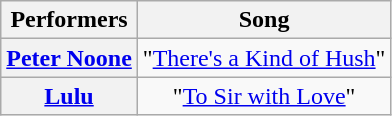<table class="wikitable unsortable" style="text-align:center;">
<tr>
<th scope="col">Performers</th>
<th scope="col">Song</th>
</tr>
<tr>
<th scope="row"><a href='#'>Peter Noone</a></th>
<td>"<a href='#'>There's a Kind of Hush</a>"</td>
</tr>
<tr>
<th scope="row"><a href='#'>Lulu</a></th>
<td>"<a href='#'>To Sir with Love</a>"</td>
</tr>
</table>
